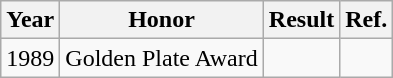<table class="wikitable">
<tr>
<th>Year</th>
<th>Honor</th>
<th>Result</th>
<th>Ref.</th>
</tr>
<tr>
<td>1989</td>
<td>Golden Plate Award</td>
<td></td>
<td align="center"></td>
</tr>
</table>
